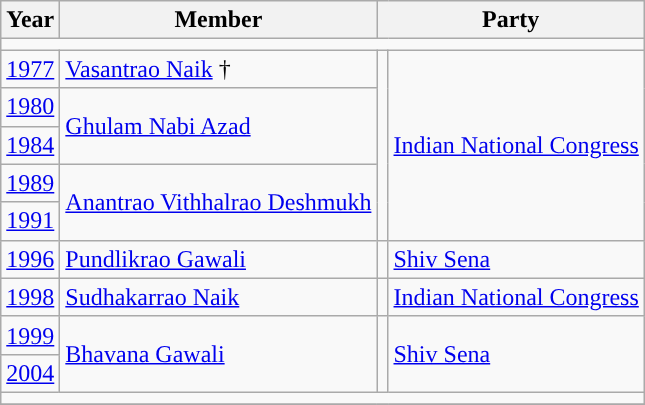<table class="wikitable">
<tr>
<th>Year</th>
<th>Member</th>
<th colspan="2">Party</th>
</tr>
<tr>
<td colspan=4></td>
</tr>
<tr>
<td><a href='#'>1977</a></td>
<td><a href='#'>Vasantrao Naik</a> †</td>
<td rowspan="5" style="background-Color: "></td>
<td rowspan=5><a href='#'>Indian National Congress</a></td>
</tr>
<tr>
<td><a href='#'>1980</a></td>
<td rowspan=2><a href='#'>Ghulam Nabi Azad</a></td>
</tr>
<tr>
<td><a href='#'>1984</a></td>
</tr>
<tr>
<td><a href='#'>1989</a></td>
<td rowspan=2><a href='#'>Anantrao Vithhalrao Deshmukh</a></td>
</tr>
<tr>
<td><a href='#'>1991</a></td>
</tr>
<tr>
<td><a href='#'>1996</a></td>
<td><a href='#'>Pundlikrao Gawali</a></td>
<td style="background-color: "></td>
<td><a href='#'>Shiv Sena</a></td>
</tr>
<tr>
<td><a href='#'>1998</a></td>
<td><a href='#'>Sudhakarrao Naik</a></td>
<td style="background-color: "></td>
<td><a href='#'>Indian National Congress</a></td>
</tr>
<tr>
<td><a href='#'>1999</a></td>
<td rowspan="2"><a href='#'>Bhavana Gawali</a></td>
<td rowspan=2 style="background-color: "></td>
<td rowspan="2"><a href='#'>Shiv Sena</a></td>
</tr>
<tr>
<td><a href='#'>2004</a></td>
</tr>
<tr>
<td colspan=4></td>
</tr>
<tr>
</tr>
</table>
